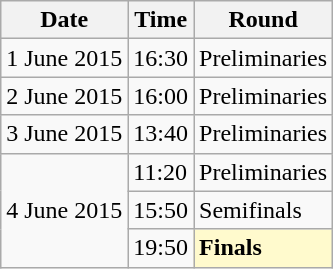<table class="wikitable">
<tr>
<th>Date</th>
<th>Time</th>
<th>Round</th>
</tr>
<tr>
<td>1 June 2015</td>
<td>16:30</td>
<td>Preliminaries</td>
</tr>
<tr>
<td>2 June 2015</td>
<td>16:00</td>
<td>Preliminaries</td>
</tr>
<tr>
<td>3 June 2015</td>
<td>13:40</td>
<td>Preliminaries</td>
</tr>
<tr>
<td rowspan="3">4 June 2015</td>
<td>11:20</td>
<td>Preliminaries</td>
</tr>
<tr>
<td>15:50</td>
<td>Semifinals</td>
</tr>
<tr>
<td>19:50</td>
<td style="background:lemonchiffon;"><strong>Finals</strong></td>
</tr>
</table>
